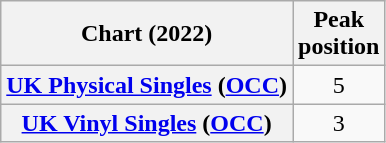<table class="wikitable sortable plainrowheaders" style="text-align:center">
<tr>
<th scope="col">Chart (2022)</th>
<th scope="col">Peak<br>position</th>
</tr>
<tr>
<th scope="row"><a href='#'>UK Physical Singles</a> (<a href='#'>OCC</a>)</th>
<td>5</td>
</tr>
<tr>
<th scope="row"><a href='#'>UK Vinyl Singles</a> (<a href='#'>OCC</a>)</th>
<td>3</td>
</tr>
</table>
